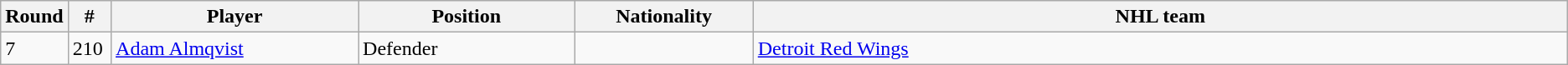<table class="wikitable">
<tr>
<th bgcolor="#DDDDFF" width="2.75%">Round</th>
<th bgcolor="#DDDDFF" width="2.75%">#</th>
<th bgcolor="#DDDDFF" width="16.0%">Player</th>
<th bgcolor="#DDDDFF" width="14.0%">Position</th>
<th bgcolor="#DDDDFF" width="11.5%">Nationality</th>
<th bgcolor="#DDDDFF" width="100.0%">NHL team</th>
</tr>
<tr>
<td>7</td>
<td>210</td>
<td><a href='#'>Adam Almqvist</a></td>
<td>Defender</td>
<td></td>
<td><a href='#'>Detroit Red Wings</a></td>
</tr>
</table>
